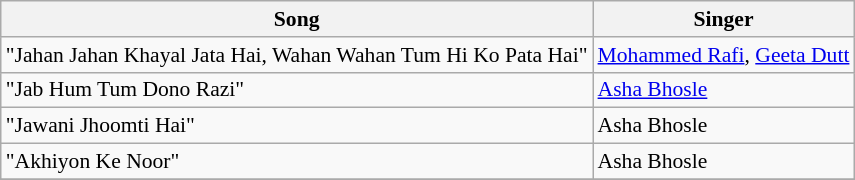<table class="wikitable" style="font-size:90%;">
<tr>
<th>Song</th>
<th>Singer</th>
</tr>
<tr>
<td>"Jahan Jahan Khayal Jata Hai, Wahan Wahan Tum Hi Ko Pata Hai"</td>
<td><a href='#'>Mohammed Rafi</a>, <a href='#'>Geeta Dutt</a></td>
</tr>
<tr>
<td>"Jab Hum Tum Dono Razi"</td>
<td><a href='#'>Asha Bhosle</a></td>
</tr>
<tr>
<td>"Jawani Jhoomti Hai"</td>
<td>Asha Bhosle</td>
</tr>
<tr>
<td>"Akhiyon Ke Noor"</td>
<td>Asha Bhosle</td>
</tr>
<tr>
</tr>
</table>
